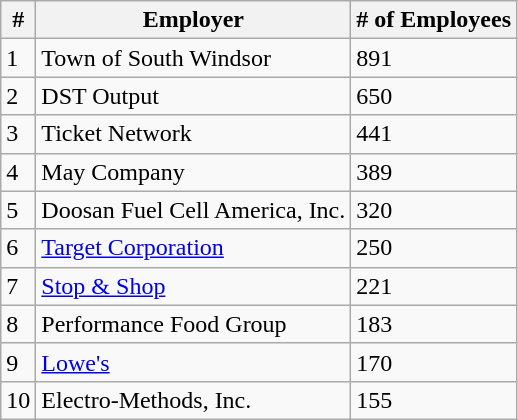<table class="wikitable">
<tr>
<th>#</th>
<th>Employer</th>
<th># of Employees</th>
</tr>
<tr>
<td>1</td>
<td>Town of South Windsor</td>
<td>891</td>
</tr>
<tr>
<td>2</td>
<td>DST Output</td>
<td>650</td>
</tr>
<tr>
<td>3</td>
<td>Ticket Network</td>
<td>441</td>
</tr>
<tr>
<td>4</td>
<td>May Company</td>
<td>389</td>
</tr>
<tr>
<td>5</td>
<td>Doosan Fuel Cell America, Inc.</td>
<td>320</td>
</tr>
<tr>
<td>6</td>
<td><a href='#'>Target Corporation</a></td>
<td>250</td>
</tr>
<tr>
<td>7</td>
<td><a href='#'>Stop & Shop</a></td>
<td>221</td>
</tr>
<tr>
<td>8</td>
<td>Performance Food Group</td>
<td>183</td>
</tr>
<tr>
<td>9</td>
<td><a href='#'>Lowe's</a></td>
<td>170</td>
</tr>
<tr>
<td>10</td>
<td>Electro-Methods, Inc.</td>
<td>155</td>
</tr>
</table>
